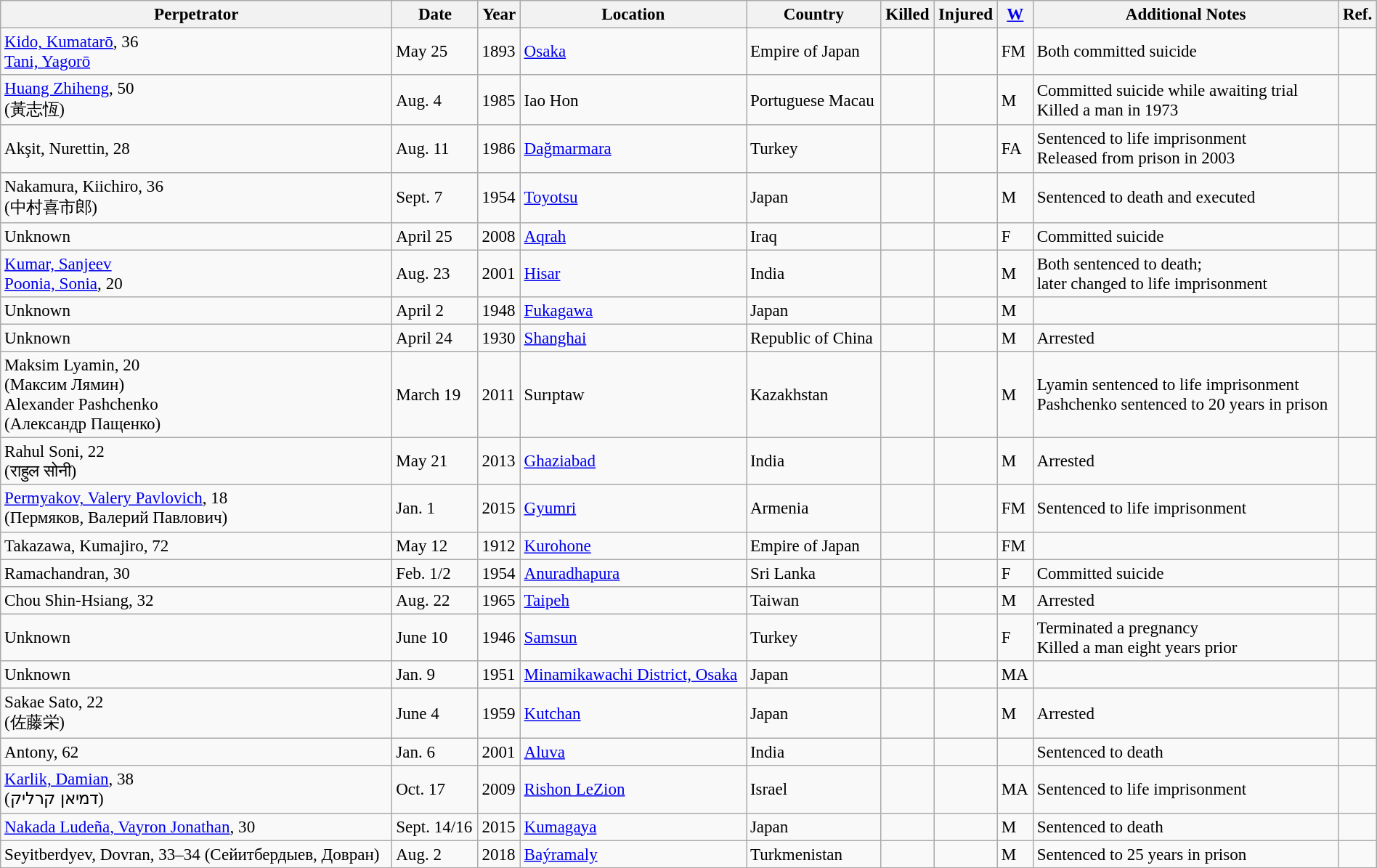<table class="wikitable sortable"  style="width:100%; font-size:96%;">
<tr>
<th>Perpetrator</th>
<th>Date</th>
<th>Year</th>
<th>Location</th>
<th>Country</th>
<th>Killed</th>
<th>Injured</th>
<th><a href='#'>W</a></th>
<th>Additional Notes</th>
<th>Ref.</th>
</tr>
<tr>
<td><a href='#'>Kido, Kumatarō</a>, 36 <br> <a href='#'>Tani, Yagorō</a></td>
<td> May 25</td>
<td>1893</td>
<td><a href='#'>Osaka</a></td>
<td> Empire of Japan</td>
<td></td>
<td> </td>
<td>FM</td>
<td>Both committed suicide</td>
<td></td>
</tr>
<tr>
<td><a href='#'>Huang Zhiheng</a>, 50 <br> (黃志恆)</td>
<td> Aug. 4</td>
<td>1985</td>
<td>Iao Hon</td>
<td> Portuguese Macau</td>
<td></td>
<td></td>
<td>M</td>
<td>Committed suicide while awaiting trial <br> Killed a man in 1973</td>
<td></td>
</tr>
<tr>
<td>Akşit, Nurettin, 28</td>
<td> Aug. 11</td>
<td>1986</td>
<td><a href='#'>Dağmarmara</a></td>
<td> Turkey</td>
<td></td>
<td> </td>
<td>FA</td>
<td>Sentenced to life imprisonment<br>Released from prison in 2003</td>
<td> </td>
</tr>
<tr>
<td>Nakamura, Kiichiro, 36 <br> (中村喜市郎)</td>
<td> Sept. 7</td>
<td>1954</td>
<td><a href='#'>Toyotsu</a></td>
<td> Japan</td>
<td></td>
<td> </td>
<td>M</td>
<td>Sentenced to death and executed</td>
<td> </td>
</tr>
<tr>
<td>Unknown</td>
<td> April 25</td>
<td>2008</td>
<td><a href='#'>Aqrah</a></td>
<td> Iraq</td>
<td></td>
<td> </td>
<td>F</td>
<td>Committed suicide</td>
<td> </td>
</tr>
<tr>
<td><a href='#'>Kumar, Sanjeev</a> <br> <a href='#'>Poonia, Sonia</a>, 20</td>
<td> Aug. 23</td>
<td>2001</td>
<td><a href='#'>Hisar</a></td>
<td> India</td>
<td></td>
<td></td>
<td>M</td>
<td>Both sentenced to death;<br>later changed to life imprisonment</td>
<td></td>
</tr>
<tr>
<td>Unknown</td>
<td> April 2</td>
<td>1948</td>
<td><a href='#'>Fukagawa</a></td>
<td> Japan</td>
<td></td>
<td> </td>
<td>M</td>
<td></td>
<td> </td>
</tr>
<tr>
<td>Unknown</td>
<td> April 24</td>
<td>1930</td>
<td><a href='#'>Shanghai</a></td>
<td> Republic of China</td>
<td></td>
<td> </td>
<td>M</td>
<td>Arrested</td>
<td> </td>
</tr>
<tr>
<td>Maksim Lyamin, 20 <br> (Максим Лямин) <br> Alexander Pashchenko <br> (Александр Пащенко)</td>
<td> March 19</td>
<td>2011</td>
<td>Surıptaw</td>
<td> Kazakhstan</td>
<td></td>
<td></td>
<td>M</td>
<td>Lyamin sentenced to life imprisonment <br> Pashchenko sentenced to 20 years in prison</td>
<td></td>
</tr>
<tr>
<td>Rahul Soni, 22 <br> (राहुल सोनी)</td>
<td> May 21</td>
<td>2013</td>
<td><a href='#'>Ghaziabad</a></td>
<td> India</td>
<td></td>
<td> </td>
<td>M</td>
<td>Arrested</td>
<td> </td>
</tr>
<tr>
<td><a href='#'>Permyakov, Valery Pavlovich</a>, 18 <br>(Пермяков, Валерий Павлович)</td>
<td> Jan. 1</td>
<td>2015</td>
<td><a href='#'>Gyumri</a></td>
<td> Armenia</td>
<td></td>
<td> </td>
<td>FM</td>
<td>Sentenced to life imprisonment</td>
<td></td>
</tr>
<tr>
<td>Takazawa, Kumajiro, 72</td>
<td> May 12</td>
<td>1912</td>
<td><a href='#'>Kurohone</a></td>
<td> Empire of Japan</td>
<td></td>
<td></td>
<td>FM</td>
<td></td>
<td></td>
</tr>
<tr>
<td>Ramachandran, 30</td>
<td> Feb. 1/2</td>
<td>1954</td>
<td><a href='#'>Anuradhapura</a></td>
<td> Sri Lanka</td>
<td></td>
<td> </td>
<td>F</td>
<td>Committed suicide</td>
<td> </td>
</tr>
<tr>
<td>Chou Shin-Hsiang, 32</td>
<td> Aug. 22</td>
<td>1965</td>
<td><a href='#'>Taipeh</a></td>
<td> Taiwan</td>
<td></td>
<td> </td>
<td>M</td>
<td>Arrested</td>
<td> </td>
</tr>
<tr>
<td>Unknown</td>
<td> June 10</td>
<td>1946</td>
<td><a href='#'>Samsun</a></td>
<td> Turkey</td>
<td></td>
<td></td>
<td>F</td>
<td>Terminated a pregnancy<br>Killed a man eight years prior</td>
<td></td>
</tr>
<tr>
<td>Unknown</td>
<td> Jan. 9</td>
<td>1951</td>
<td><a href='#'>Minamikawachi District, Osaka</a></td>
<td> Japan</td>
<td></td>
<td></td>
<td>MA</td>
<td></td>
<td></td>
</tr>
<tr>
<td>Sakae Sato, 22 <br> (佐藤栄)</td>
<td> June 4</td>
<td>1959</td>
<td><a href='#'>Kutchan</a></td>
<td> Japan</td>
<td></td>
<td></td>
<td>M</td>
<td>Arrested</td>
<td></td>
</tr>
<tr>
<td>Antony, 62</td>
<td> Jan. 6</td>
<td>2001</td>
<td><a href='#'>Aluva</a></td>
<td> India</td>
<td></td>
<td></td>
<td></td>
<td>Sentenced to death</td>
<td></td>
</tr>
<tr>
<td><a href='#'>Karlik, Damian</a>, 38 <br> (דמיאן קרליק)</td>
<td> Oct. 17</td>
<td>2009</td>
<td><a href='#'>Rishon LeZion</a></td>
<td> Israel</td>
<td></td>
<td> </td>
<td>MA</td>
<td>Sentenced to life imprisonment</td>
<td> </td>
</tr>
<tr>
<td><a href='#'>Nakada Ludeña, Vayron Jonathan</a>, 30</td>
<td> Sept. 14/16</td>
<td>2015</td>
<td><a href='#'>Kumagaya</a></td>
<td> Japan</td>
<td></td>
<td></td>
<td>M</td>
<td>Sentenced to death</td>
<td></td>
</tr>
<tr>
<td>Seyitberdyev, Dovran, 33–34 (Сейитбердыев, Довран)</td>
<td> Aug. 2</td>
<td>2018</td>
<td><a href='#'>Baýramaly</a></td>
<td> Turkmenistan</td>
<td></td>
<td></td>
<td>M</td>
<td>Sentenced to 25 years in prison</td>
<td></td>
</tr>
</table>
